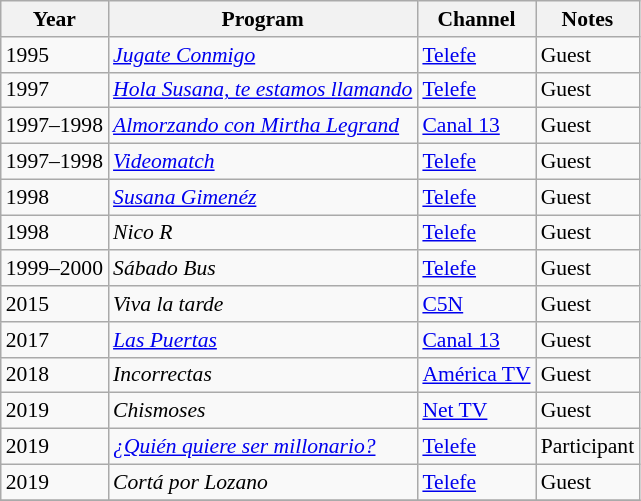<table class="wikitable" style="font-size: 90%;">
<tr>
<th>Year</th>
<th>Program</th>
<th>Channel</th>
<th>Notes</th>
</tr>
<tr>
<td>1995</td>
<td><em><a href='#'>Jugate Conmigo</a></em></td>
<td><a href='#'>Telefe</a></td>
<td>Guest</td>
</tr>
<tr>
<td>1997</td>
<td><em><a href='#'>Hola Susana, te estamos llamando</a></em></td>
<td><a href='#'>Telefe</a></td>
<td>Guest</td>
</tr>
<tr>
<td>1997–1998</td>
<td><em><a href='#'>Almorzando con Mirtha Legrand</a></em></td>
<td><a href='#'>Canal 13</a></td>
<td>Guest</td>
</tr>
<tr>
<td>1997–1998</td>
<td><em><a href='#'>Videomatch</a></em></td>
<td><a href='#'>Telefe</a></td>
<td>Guest</td>
</tr>
<tr>
<td>1998</td>
<td><em><a href='#'>Susana Gimenéz</a></em></td>
<td><a href='#'>Telefe</a></td>
<td>Guest</td>
</tr>
<tr>
<td>1998</td>
<td><em>Nico R</em></td>
<td><a href='#'>Telefe</a></td>
<td>Guest</td>
</tr>
<tr>
<td>1999–2000</td>
<td><em>Sábado Bus</em></td>
<td><a href='#'>Telefe</a></td>
<td>Guest</td>
</tr>
<tr>
<td>2015</td>
<td><em>Viva la tarde</em></td>
<td><a href='#'>C5N</a></td>
<td>Guest</td>
</tr>
<tr>
<td>2017</td>
<td><em><a href='#'>Las Puertas</a></em></td>
<td><a href='#'>Canal 13</a></td>
<td>Guest</td>
</tr>
<tr>
<td>2018</td>
<td><em>Incorrectas</em></td>
<td><a href='#'>América TV</a></td>
<td>Guest</td>
</tr>
<tr>
<td>2019</td>
<td><em>Chismoses</em></td>
<td><a href='#'>Net TV</a></td>
<td>Guest</td>
</tr>
<tr>
<td>2019</td>
<td><em><a href='#'>¿Quién quiere ser millonario?</a></em></td>
<td><a href='#'>Telefe</a></td>
<td>Participant</td>
</tr>
<tr>
<td>2019</td>
<td><em>Cortá por Lozano</em></td>
<td><a href='#'>Telefe</a></td>
<td>Guest</td>
</tr>
<tr>
</tr>
</table>
